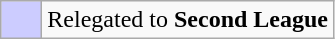<table class="wikitable">
<tr>
<td style="background: #CCCCFF" width="20"></td>
<td>Relegated to <strong>Second League</strong></td>
</tr>
</table>
